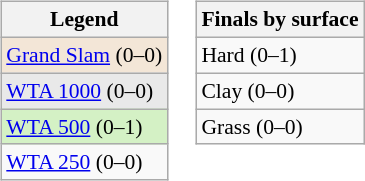<table>
<tr valign=top>
<td><br><table class=wikitable style="font-size:90%">
<tr>
<th>Legend</th>
</tr>
<tr>
<td bgcolor="#f3e6d7"><a href='#'>Grand Slam</a> (0–0)</td>
</tr>
<tr>
<td bgcolor="#e9e9e9"><a href='#'>WTA 1000</a> (0–0)</td>
</tr>
<tr>
<td bgcolor="#d4f1c5"><a href='#'>WTA 500</a> (0–1)</td>
</tr>
<tr>
<td><a href='#'>WTA 250</a> (0–0)</td>
</tr>
</table>
</td>
<td><br><table class=wikitable style="font-size:90%">
<tr>
<th>Finals by surface</th>
</tr>
<tr>
<td>Hard (0–1)</td>
</tr>
<tr>
<td>Clay (0–0)</td>
</tr>
<tr>
<td>Grass (0–0)</td>
</tr>
</table>
</td>
</tr>
</table>
